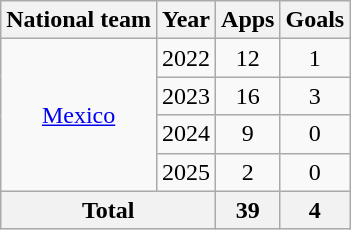<table class="wikitable" style="text-align: center;">
<tr>
<th>National team</th>
<th>Year</th>
<th>Apps</th>
<th>Goals</th>
</tr>
<tr>
<td rowspan="4" valign="center"><a href='#'>Mexico</a></td>
<td>2022</td>
<td>12</td>
<td>1</td>
</tr>
<tr>
<td>2023</td>
<td>16</td>
<td>3</td>
</tr>
<tr>
<td>2024</td>
<td>9</td>
<td>0</td>
</tr>
<tr>
<td>2025</td>
<td>2</td>
<td>0</td>
</tr>
<tr>
<th colspan="2">Total</th>
<th>39</th>
<th>4</th>
</tr>
</table>
